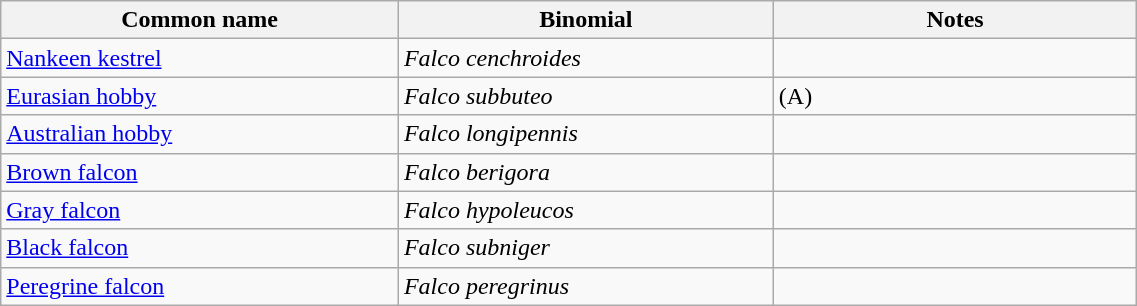<table style="width:60%;" class="wikitable">
<tr>
<th width=35%>Common name</th>
<th width=33%>Binomial</th>
<th width=32%>Notes</th>
</tr>
<tr>
<td><a href='#'>Nankeen kestrel</a></td>
<td><em>Falco cenchroides</em></td>
<td></td>
</tr>
<tr>
<td><a href='#'>Eurasian hobby</a></td>
<td><em>Falco subbuteo</em></td>
<td>(A)</td>
</tr>
<tr>
<td><a href='#'>Australian hobby</a></td>
<td><em>Falco longipennis</em></td>
<td></td>
</tr>
<tr>
<td><a href='#'>Brown falcon</a></td>
<td><em>Falco berigora</em></td>
<td></td>
</tr>
<tr>
<td><a href='#'>Gray falcon</a></td>
<td><em>Falco hypoleucos</em></td>
<td></td>
</tr>
<tr>
<td><a href='#'>Black falcon</a></td>
<td><em>Falco subniger</em></td>
<td></td>
</tr>
<tr>
<td><a href='#'>Peregrine falcon</a></td>
<td><em>Falco peregrinus</em></td>
<td></td>
</tr>
</table>
